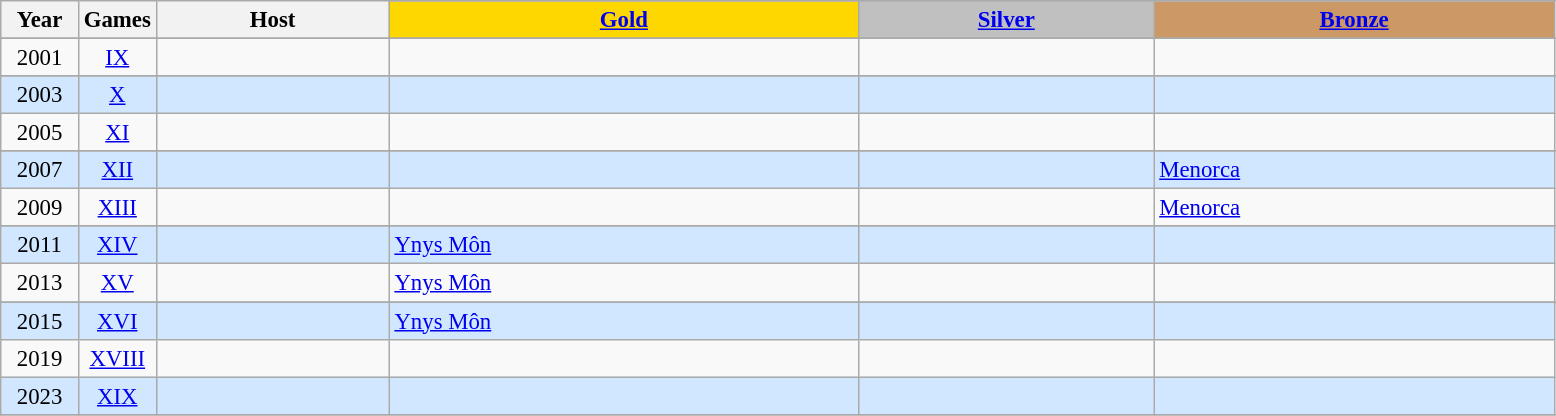<table class="wikitable" style="text-align: center; font-size:95%;">
<tr>
<th rowspan="2" style="width:5%;">Year</th>
<th rowspan="2" style="width:5%;">Games</th>
<th rowspan="2" style="width:15%;">Host</th>
</tr>
<tr>
<th style="background-color: gold"><a href='#'>Gold</a></th>
<th style="background-color: silver"><a href='#'>Silver</a></th>
<th style="background-color: #CC9966"><a href='#'>Bronze</a></th>
</tr>
<tr>
</tr>
<tr>
<td>2001</td>
<td align=center><a href='#'>IX</a></td>
<td align= "left"></td>
<td align= "left"></td>
<td align= "left"></td>
<td align= "left"></td>
</tr>
<tr>
</tr>
<tr style="text-align:center; background:#d0e7ff;">
<td>2003</td>
<td align=center><a href='#'>X</a></td>
<td align= "left"></td>
<td align= "left"></td>
<td align= "left"></td>
<td align= "left"></td>
</tr>
<tr>
<td>2005</td>
<td align=center><a href='#'>XI</a></td>
<td align= "left"></td>
<td align= "left"></td>
<td align= "left"></td>
<td align= "left"> </td>
</tr>
<tr>
</tr>
<tr style="text-align:center; background:#d0e7ff;">
<td>2007</td>
<td align=center><a href='#'>XII</a></td>
<td align= "left"></td>
<td align= "left"></td>
<td align= "left"></td>
<td align= "left"> <a href='#'>Menorca</a></td>
</tr>
<tr>
<td>2009</td>
<td align=center><a href='#'>XIII</a></td>
<td align= "left"></td>
<td align= "left"></td>
<td align= "left"></td>
<td align= "left"> <a href='#'>Menorca</a></td>
</tr>
<tr>
</tr>
<tr style="text-align:center; background:#d0e7ff;">
<td>2011</td>
<td align=center><a href='#'>XIV</a></td>
<td align= "left"></td>
<td align= "left"> <a href='#'>Ynys Môn</a></td>
<td align= "left"></td>
<td align= "left"></td>
</tr>
<tr>
<td>2013</td>
<td align=center><a href='#'>XV</a></td>
<td align= "left"></td>
<td align= "left"> <a href='#'>Ynys Môn</a></td>
<td align= "left"></td>
<td align= "left"></td>
</tr>
<tr>
</tr>
<tr style="text-align:center; background:#d0e7ff;">
<td>2015</td>
<td align=center><a href='#'>XVI</a></td>
<td align= "left"></td>
<td align= "left"> <a href='#'>Ynys Môn</a></td>
<td align= "left"></td>
<td align= "left"></td>
</tr>
<tr>
<td>2019</td>
<td align=center><a href='#'>XVIII</a></td>
<td align= "left"></td>
<td align= "left"></td>
<td align= "left"></td>
<td align= "left"></td>
</tr>
<tr style="text-align:center; background:#d0e7ff;">
<td>2023</td>
<td align=center><a href='#'>XIX</a></td>
<td align= "left"></td>
<td align= "left"></td>
<td align= "left"></td>
<td align= "left"></td>
</tr>
<tr>
</tr>
</table>
